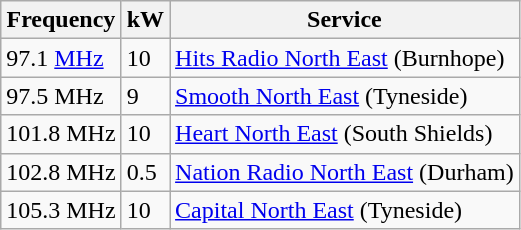<table class="wikitable sortable">
<tr>
<th>Frequency</th>
<th>kW</th>
<th>Service</th>
</tr>
<tr>
<td>97.1 <a href='#'>MHz</a></td>
<td>10</td>
<td><a href='#'>Hits Radio North East</a> (Burnhope)</td>
</tr>
<tr>
<td>97.5 MHz</td>
<td>9</td>
<td><a href='#'>Smooth North East</a> (Tyneside)</td>
</tr>
<tr>
<td>101.8 MHz</td>
<td>10</td>
<td><a href='#'>Heart North East</a> (South Shields)</td>
</tr>
<tr>
<td>102.8 MHz</td>
<td>0.5</td>
<td><a href='#'>Nation Radio North East</a> (Durham)</td>
</tr>
<tr>
<td>105.3 MHz</td>
<td>10</td>
<td><a href='#'>Capital North East</a> (Tyneside)</td>
</tr>
</table>
